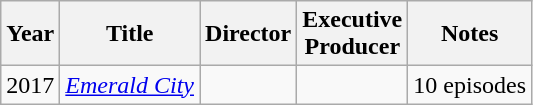<table class="wikitable">
<tr>
<th>Year</th>
<th>Title</th>
<th>Director</th>
<th>Executive<br>Producer</th>
<th>Notes</th>
</tr>
<tr>
<td>2017</td>
<td><em><a href='#'>Emerald City</a></em></td>
<td></td>
<td></td>
<td>10 episodes</td>
</tr>
</table>
